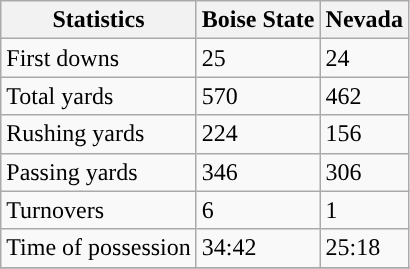<table class="wikitable">
<tr>
<th>Statistics</th>
<th>Boise State</th>
<th>Nevada</th>
</tr>
<tr>
<td>First downs</td>
<td>25</td>
<td>24</td>
</tr>
<tr>
<td>Total yards</td>
<td>570</td>
<td>462</td>
</tr>
<tr>
<td>Rushing yards</td>
<td>224</td>
<td>156</td>
</tr>
<tr>
<td>Passing yards</td>
<td>346</td>
<td>306</td>
</tr>
<tr>
<td>Turnovers</td>
<td>6</td>
<td>1</td>
</tr>
<tr>
<td>Time of possession</td>
<td>34:42</td>
<td>25:18</td>
</tr>
<tr>
</tr>
</table>
